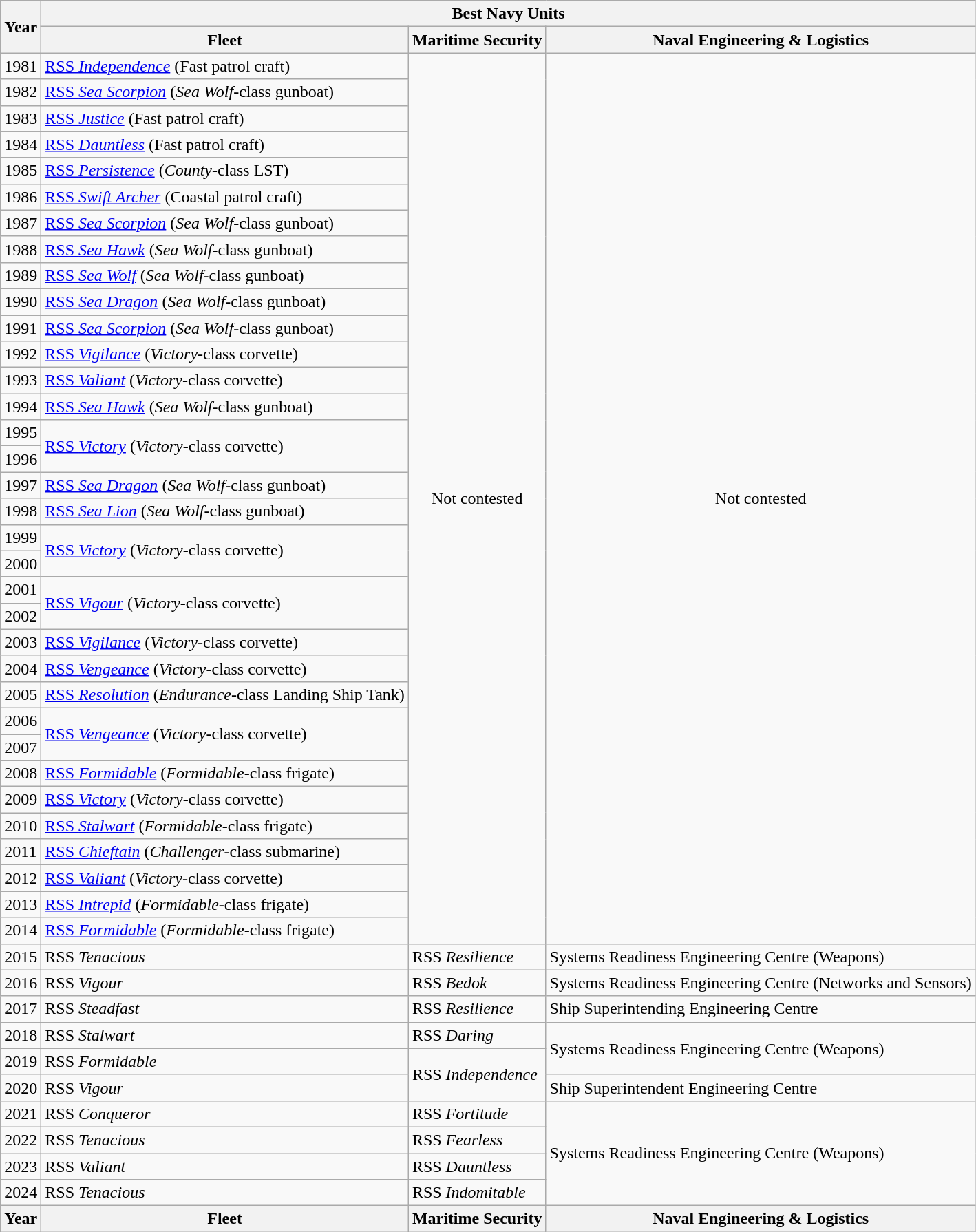<table class="wikitable sortable">
<tr>
<th rowspan="2">Year</th>
<th colspan="3">Best Navy Units</th>
</tr>
<tr>
<th>Fleet</th>
<th>Maritime Security</th>
<th>Naval Engineering & Logistics</th>
</tr>
<tr>
<td>1981</td>
<td><a href='#'>RSS <em>Independence</em></a> (Fast patrol craft)</td>
<td rowspan="34" style="text-align:center">Not contested</td>
<td rowspan="34" style="text-align:center">Not contested</td>
</tr>
<tr>
<td>1982</td>
<td><a href='#'>RSS <em>Sea Scorpion</em></a> (<em>Sea Wolf</em>-class gunboat)</td>
</tr>
<tr>
<td>1983</td>
<td><a href='#'>RSS <em>Justice</em></a> (Fast patrol craft)</td>
</tr>
<tr>
<td>1984</td>
<td><a href='#'>RSS <em>Dauntless</em></a> (Fast patrol craft)</td>
</tr>
<tr>
<td>1985</td>
<td><a href='#'>RSS <em>Persistence</em></a> (<em>County</em>-class LST)</td>
</tr>
<tr>
<td>1986</td>
<td><a href='#'>RSS <em>Swift Archer</em></a> (Coastal patrol craft)</td>
</tr>
<tr>
<td>1987</td>
<td><a href='#'>RSS <em>Sea Scorpion</em></a> (<em>Sea Wolf</em>-class gunboat)</td>
</tr>
<tr>
<td>1988</td>
<td><a href='#'>RSS <em>Sea Hawk</em></a> (<em>Sea Wolf</em>-class gunboat)</td>
</tr>
<tr>
<td>1989</td>
<td><a href='#'>RSS <em>Sea Wolf</em></a> (<em>Sea Wolf</em>-class gunboat)</td>
</tr>
<tr>
<td>1990</td>
<td><a href='#'>RSS <em>Sea Dragon</em></a> (<em>Sea Wolf</em>-class gunboat)</td>
</tr>
<tr>
<td>1991</td>
<td><a href='#'>RSS <em>Sea Scorpion</em></a> (<em>Sea Wolf</em>-class gunboat)</td>
</tr>
<tr>
<td>1992</td>
<td><a href='#'>RSS <em>Vigilance</em></a> (<em>Victory</em>-class corvette)</td>
</tr>
<tr>
<td>1993</td>
<td><a href='#'>RSS <em>Valiant</em></a> (<em>Victory</em>-class corvette)</td>
</tr>
<tr>
<td>1994</td>
<td><a href='#'>RSS <em>Sea Hawk</em></a> (<em>Sea Wolf</em>-class gunboat)</td>
</tr>
<tr>
<td>1995</td>
<td rowspan="2"><a href='#'>RSS <em>Victory</em></a> (<em>Victory</em>-class corvette)</td>
</tr>
<tr>
<td>1996</td>
</tr>
<tr>
<td>1997</td>
<td><a href='#'>RSS <em>Sea Dragon</em></a> (<em>Sea Wolf</em>-class gunboat)</td>
</tr>
<tr>
<td>1998</td>
<td><a href='#'>RSS <em>Sea Lion</em></a> (<em>Sea Wolf</em>-class gunboat)</td>
</tr>
<tr>
<td>1999</td>
<td rowspan="2"><a href='#'>RSS <em>Victory</em></a> (<em>Victory</em>-class corvette)</td>
</tr>
<tr>
<td>2000</td>
</tr>
<tr>
<td>2001</td>
<td rowspan="2"><a href='#'>RSS <em>Vigour</em></a> (<em>Victory</em>-class corvette)</td>
</tr>
<tr>
<td>2002</td>
</tr>
<tr>
<td>2003</td>
<td><a href='#'>RSS <em>Vigilance</em></a> (<em>Victory</em>-class corvette)</td>
</tr>
<tr>
<td>2004</td>
<td><a href='#'>RSS <em>Vengeance</em></a> (<em>Victory</em>-class corvette)</td>
</tr>
<tr>
<td>2005</td>
<td><a href='#'>RSS <em>Resolution</em></a> (<em>Endurance</em>-class Landing Ship Tank)</td>
</tr>
<tr>
<td>2006</td>
<td rowspan="2"><a href='#'>RSS <em>Vengeance</em></a> (<em>Victory</em>-class corvette)</td>
</tr>
<tr>
<td>2007</td>
</tr>
<tr>
<td>2008</td>
<td><a href='#'>RSS <em>Formidable</em></a> (<em>Formidable</em>-class frigate)</td>
</tr>
<tr>
<td>2009</td>
<td><a href='#'>RSS <em>Victory</em></a> (<em>Victory</em>-class corvette)</td>
</tr>
<tr>
<td>2010</td>
<td><a href='#'>RSS <em>Stalwart</em></a> (<em>Formidable</em>-class frigate)</td>
</tr>
<tr>
<td>2011</td>
<td><a href='#'>RSS <em>Chieftain</em></a> (<em>Challenger</em>-class submarine)</td>
</tr>
<tr>
<td>2012</td>
<td><a href='#'>RSS <em>Valiant</em></a> (<em>Victory</em>-class corvette)</td>
</tr>
<tr>
<td>2013</td>
<td><a href='#'>RSS <em>Intrepid</em></a> (<em>Formidable</em>-class frigate)</td>
</tr>
<tr>
<td>2014</td>
<td><a href='#'>RSS <em>Formidable</em></a> (<em>Formidable</em>-class frigate)</td>
</tr>
<tr>
<td>2015</td>
<td>RSS <em>Tenacious</em></td>
<td>RSS <em>Resilience</em></td>
<td>Systems Readiness Engineering Centre (Weapons)</td>
</tr>
<tr>
<td>2016</td>
<td>RSS <em>Vigour</em></td>
<td>RSS <em>Bedok</em></td>
<td>Systems Readiness Engineering Centre (Networks and Sensors)</td>
</tr>
<tr>
<td>2017</td>
<td>RSS <em>Steadfast</em></td>
<td>RSS <em>Resilience</em></td>
<td>Ship Superintending Engineering Centre</td>
</tr>
<tr>
<td>2018</td>
<td>RSS <em>Stalwart</em></td>
<td>RSS <em>Daring</em></td>
<td rowspan="2">Systems Readiness Engineering Centre (Weapons)</td>
</tr>
<tr>
<td>2019</td>
<td>RSS <em>Formidable</em></td>
<td rowspan="2">RSS <em>Independence</em></td>
</tr>
<tr>
<td>2020</td>
<td>RSS <em>Vigour</em></td>
<td>Ship Superintendent Engineering Centre</td>
</tr>
<tr>
<td>2021</td>
<td>RSS <em>Conqueror</em></td>
<td>RSS <em>Fortitude</em></td>
<td rowspan="4">Systems Readiness Engineering Centre (Weapons)</td>
</tr>
<tr>
<td>2022</td>
<td>RSS <em>Tenacious</em></td>
<td>RSS <em>Fearless</em></td>
</tr>
<tr>
<td>2023</td>
<td>RSS <em>Valiant</em></td>
<td>RSS <em>Dauntless</em></td>
</tr>
<tr>
<td>2024</td>
<td>RSS <em>Tenacious</em></td>
<td>RSS <em>Indomitable</em></td>
</tr>
<tr>
<th>Year</th>
<th>Fleet</th>
<th>Maritime Security</th>
<th>Naval Engineering & Logistics</th>
</tr>
</table>
